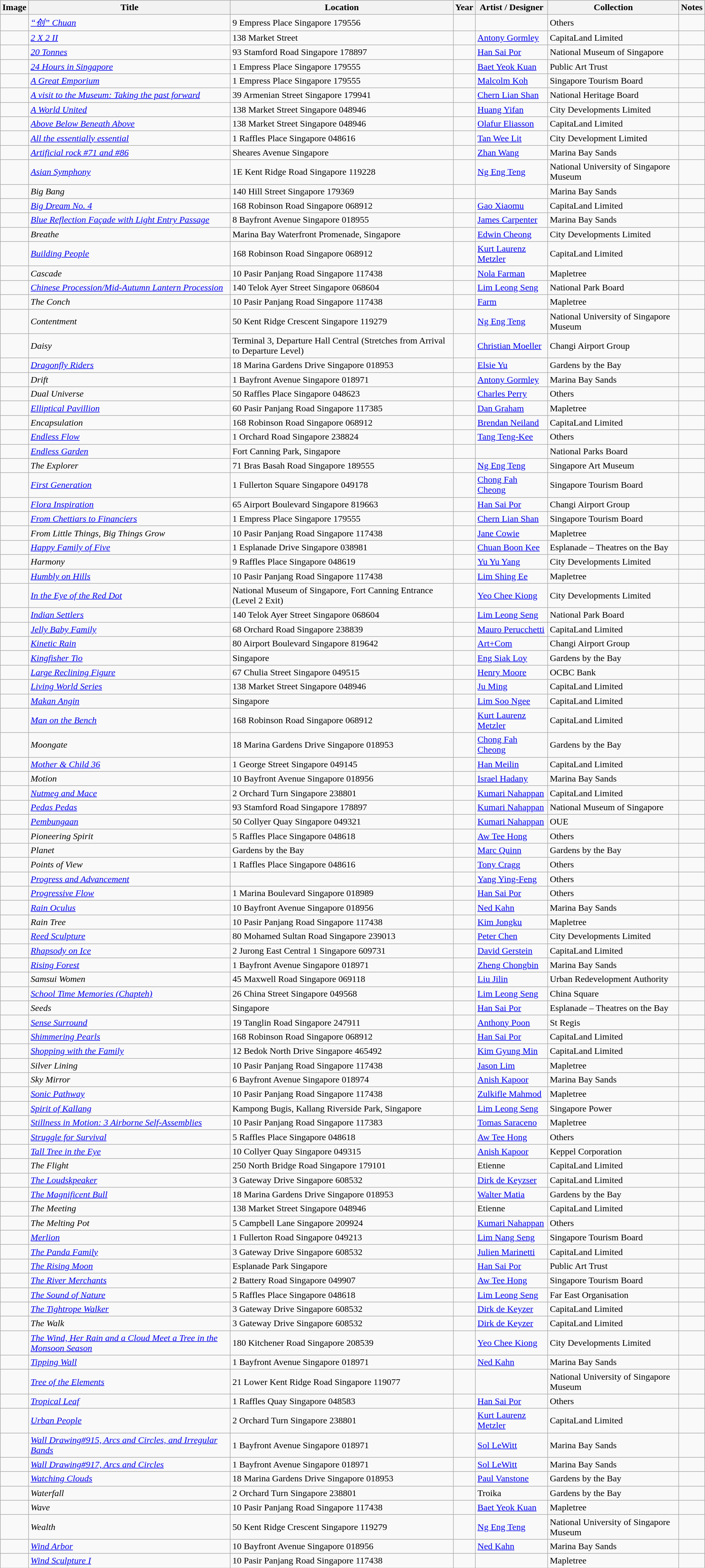<table class="wikitable sortable">
<tr>
<th scope="col"  class="unsortable">Image</th>
<th scope="col">Title</th>
<th scope="col">Location</th>
<th scope="col">Year</th>
<th scope="col">Artist / Designer</th>
<th scope="col">Collection</th>
<th scope="col"  class="unsortable">Notes</th>
</tr>
<tr>
<td></td>
<td><em><a href='#'>“创” Chuan</a></em></td>
<td>9 Empress Place Singapore 179556 </td>
<td></td>
<td></td>
<td>Others</td>
<td></td>
</tr>
<tr>
<td></td>
<td><em><a href='#'>2 X 2 II</a></em></td>
<td>138 Market Street </td>
<td></td>
<td><a href='#'>Antony Gormley</a></td>
<td>CapitaLand Limited</td>
<td></td>
</tr>
<tr>
<td></td>
<td><em><a href='#'>20 Tonnes</a></em></td>
<td>93 Stamford Road Singapore 178897 </td>
<td></td>
<td><a href='#'>Han Sai Por</a></td>
<td>National Museum of Singapore</td>
<td></td>
</tr>
<tr>
<td></td>
<td><em><a href='#'>24 Hours in Singapore</a></em></td>
<td>1 Empress Place Singapore 179555 </td>
<td></td>
<td><a href='#'>Baet Yeok Kuan</a></td>
<td>Public Art Trust</td>
<td></td>
</tr>
<tr>
<td></td>
<td><em><a href='#'>A Great Emporium</a></em></td>
<td>1 Empress Place Singapore 179555 </td>
<td></td>
<td><a href='#'>Malcolm Koh</a></td>
<td>Singapore Tourism Board</td>
<td></td>
</tr>
<tr>
<td></td>
<td><em><a href='#'>A visit to the Museum: Taking the past forward</a></em></td>
<td>39 Armenian Street Singapore 179941 </td>
<td></td>
<td><a href='#'>Chern Lian Shan</a></td>
<td>National Heritage Board</td>
<td></td>
</tr>
<tr>
<td></td>
<td><em><a href='#'>A World United</a></em></td>
<td>138 Market Street Singapore 048946 </td>
<td></td>
<td><a href='#'>Huang Yifan</a></td>
<td>City Developments Limited</td>
<td></td>
</tr>
<tr>
<td></td>
<td><em><a href='#'>Above Below Beneath Above</a></em></td>
<td>138 Market Street Singapore 048946 </td>
<td></td>
<td><a href='#'>Olafur Eliasson</a></td>
<td>CapitaLand Limited</td>
<td></td>
</tr>
<tr>
<td></td>
<td><em><a href='#'>All the essentially essential</a></em></td>
<td>1 Raffles Place Singapore 048616 </td>
<td></td>
<td><a href='#'>Tan Wee Lit</a></td>
<td>City Development Limited</td>
<td></td>
</tr>
<tr>
<td></td>
<td><em><a href='#'>Artificial rock #71 and #86</a></em></td>
<td>Sheares Avenue Singapore </td>
<td></td>
<td><a href='#'>Zhan Wang</a></td>
<td>Marina Bay Sands</td>
<td></td>
</tr>
<tr>
<td></td>
<td><em><a href='#'>Asian Symphony</a></em></td>
<td>1E Kent Ridge Road Singapore 119228 </td>
<td></td>
<td><a href='#'>Ng Eng Teng</a></td>
<td>National University of Singapore Museum</td>
<td></td>
</tr>
<tr>
<td></td>
<td><em>Big Bang</em></td>
<td>140 Hill Street Singapore 179369 </td>
<td></td>
<td></td>
<td>Marina Bay Sands</td>
<td></td>
</tr>
<tr>
<td></td>
<td><em><a href='#'>Big Dream No. 4</a></em></td>
<td>168 Robinson Road Singapore 068912 </td>
<td></td>
<td><a href='#'>Gao Xiaomu</a></td>
<td>CapitaLand Limited</td>
<td></td>
</tr>
<tr>
<td></td>
<td><em><a href='#'>Blue Reflection Façade with Light Entry Passage</a></em></td>
<td>8 Bayfront Avenue Singapore 018955 </td>
<td></td>
<td><a href='#'>James Carpenter</a></td>
<td>Marina Bay Sands</td>
<td></td>
</tr>
<tr>
<td></td>
<td><em>Breathe</em></td>
<td>Marina Bay Waterfront Promenade, Singapore </td>
<td></td>
<td><a href='#'>Edwin Cheong</a></td>
<td>City Developments Limited</td>
<td></td>
</tr>
<tr>
<td></td>
<td><em><a href='#'>Building People</a></em></td>
<td>168 Robinson Road Singapore 068912 </td>
<td></td>
<td><a href='#'>Kurt Laurenz Metzler</a></td>
<td>CapitaLand Limited</td>
<td></td>
</tr>
<tr>
<td></td>
<td><em>Cascade</em></td>
<td>10 Pasir Panjang Road Singapore 117438 </td>
<td></td>
<td><a href='#'>Nola Farman</a></td>
<td>Mapletree</td>
<td></td>
</tr>
<tr>
<td></td>
<td><em><a href='#'>Chinese Procession/Mid-Autumn Lantern Procession</a></em></td>
<td>140 Telok Ayer Street Singapore 068604 </td>
<td></td>
<td><a href='#'>Lim Leong Seng</a></td>
<td>National Park Board</td>
<td></td>
</tr>
<tr>
<td></td>
<td><em>The Conch</em></td>
<td>10 Pasir Panjang Road Singapore 117438 </td>
<td></td>
<td><a href='#'>Farm</a></td>
<td>Mapletree</td>
<td></td>
</tr>
<tr>
<td></td>
<td><em>Contentment</em></td>
<td>50 Kent Ridge Crescent Singapore 119279 </td>
<td></td>
<td><a href='#'>Ng Eng Teng</a></td>
<td>National University of Singapore Museum</td>
<td></td>
</tr>
<tr>
<td></td>
<td><em>Daisy</em></td>
<td>Terminal 3, Departure Hall Central (Stretches from Arrival to Departure Level)</td>
<td></td>
<td><a href='#'>Christian Moeller</a></td>
<td>Changi Airport Group</td>
<td></td>
</tr>
<tr>
<td></td>
<td><em><a href='#'>Dragonfly Riders</a></em></td>
<td>18 Marina Gardens Drive Singapore 018953 </td>
<td></td>
<td><a href='#'>Elsie Yu</a></td>
<td>Gardens by the Bay</td>
<td></td>
</tr>
<tr>
<td></td>
<td><em>Drift</em></td>
<td>1 Bayfront Avenue Singapore 018971 </td>
<td></td>
<td><a href='#'>Antony Gormley</a></td>
<td>Marina Bay Sands</td>
<td></td>
</tr>
<tr>
<td></td>
<td><em>Dual Universe</em></td>
<td>50 Raffles Place Singapore 048623 </td>
<td></td>
<td><a href='#'>Charles Perry</a></td>
<td>Others</td>
<td></td>
</tr>
<tr>
<td></td>
<td><em><a href='#'>Elliptical Pavillion</a></em></td>
<td>60 Pasir Panjang Road Singapore 117385 </td>
<td></td>
<td><a href='#'>Dan Graham</a></td>
<td>Mapletree</td>
<td></td>
</tr>
<tr>
<td></td>
<td><em>Encapsulation</em></td>
<td>168 Robinson Road Singapore 068912 </td>
<td></td>
<td><a href='#'>Brendan Neiland</a></td>
<td>CapitaLand Limited</td>
<td></td>
</tr>
<tr>
<td></td>
<td><em><a href='#'>Endless Flow</a></em></td>
<td>1 Orchard Road Singapore 238824 </td>
<td></td>
<td><a href='#'>Tang Teng-Kee</a></td>
<td>Others</td>
<td></td>
</tr>
<tr>
<td></td>
<td><em><a href='#'>Endless Garden</a></em></td>
<td>Fort Canning Park, Singapore </td>
<td></td>
<td></td>
<td>National Parks Board</td>
<td></td>
</tr>
<tr>
<td></td>
<td><em>The Explorer</em></td>
<td>71 Bras Basah Road Singapore 189555 </td>
<td></td>
<td><a href='#'>Ng Eng Teng</a></td>
<td>Singapore Art Museum</td>
<td></td>
</tr>
<tr>
<td></td>
<td><em><a href='#'>First Generation</a></em></td>
<td>1 Fullerton Square Singapore 049178 </td>
<td></td>
<td><a href='#'>Chong Fah Cheong</a></td>
<td>Singapore Tourism Board</td>
<td></td>
</tr>
<tr>
<td></td>
<td><em><a href='#'>Flora Inspiration</a></em></td>
<td>65 Airport Boulevard Singapore 819663 </td>
<td></td>
<td><a href='#'>Han Sai Por</a></td>
<td>Changi Airport Group</td>
<td></td>
</tr>
<tr>
<td></td>
<td><em><a href='#'>From Chettiars to Financiers</a></em></td>
<td>1 Empress Place Singapore 179555 </td>
<td></td>
<td><a href='#'>Chern Lian Shan</a></td>
<td>Singapore Tourism Board</td>
<td></td>
</tr>
<tr>
<td></td>
<td><em>From Little Things, Big Things Grow</em></td>
<td>10 Pasir Panjang Road Singapore 117438 </td>
<td></td>
<td><a href='#'>Jane Cowie</a></td>
<td>Mapletree</td>
<td></td>
</tr>
<tr>
<td></td>
<td><em><a href='#'>Happy Family of Five</a></em></td>
<td>1 Esplanade Drive Singapore 038981 </td>
<td></td>
<td><a href='#'>Chuan Boon Kee</a></td>
<td>Esplanade – Theatres on the Bay</td>
<td></td>
</tr>
<tr>
<td></td>
<td><em>Harmony</em></td>
<td>9 Raffles Place Singapore 048619 </td>
<td></td>
<td><a href='#'>Yu Yu Yang</a></td>
<td>City Developments Limited</td>
<td></td>
</tr>
<tr>
<td></td>
<td><em><a href='#'>Humbly on Hills</a></em></td>
<td>10 Pasir Panjang Road Singapore 117438 </td>
<td></td>
<td><a href='#'>Lim Shing Ee</a></td>
<td>Mapletree</td>
<td></td>
</tr>
<tr>
<td></td>
<td><em><a href='#'>In the Eye of the Red Dot</a></em></td>
<td>National Museum of Singapore, Fort Canning Entrance (Level 2 Exit)</td>
<td></td>
<td><a href='#'>Yeo Chee Kiong</a></td>
<td>City Developments Limited</td>
<td></td>
</tr>
<tr>
<td></td>
<td><em><a href='#'>Indian Settlers</a></em></td>
<td>140 Telok Ayer Street Singapore 068604 </td>
<td></td>
<td><a href='#'>Lim Leong Seng</a></td>
<td>National Park Board</td>
<td></td>
</tr>
<tr>
<td></td>
<td><em><a href='#'>Jelly Baby Family</a></em></td>
<td>68 Orchard Road Singapore 238839 </td>
<td></td>
<td><a href='#'>Mauro Perucchetti</a></td>
<td>CapitaLand Limited</td>
<td></td>
</tr>
<tr>
<td></td>
<td><em><a href='#'>Kinetic Rain</a></em></td>
<td>80 Airport Boulevard Singapore 819642 </td>
<td></td>
<td><a href='#'>Art+Com</a></td>
<td>Changi Airport Group</td>
<td></td>
</tr>
<tr>
<td></td>
<td><em><a href='#'>Kingfisher Tio</a></em></td>
<td>Singapore </td>
<td></td>
<td><a href='#'>Eng Siak Loy</a></td>
<td>Gardens by the Bay</td>
<td></td>
</tr>
<tr>
<td></td>
<td><em><a href='#'>Large Reclining Figure</a></em></td>
<td>67 Chulia Street Singapore 049515 </td>
<td></td>
<td><a href='#'>Henry Moore</a></td>
<td>OCBC Bank</td>
<td></td>
</tr>
<tr>
<td></td>
<td><em><a href='#'>Living World Series</a></em></td>
<td>138 Market Street Singapore 048946 </td>
<td></td>
<td><a href='#'>Ju Ming</a></td>
<td>CapitaLand Limited</td>
<td></td>
</tr>
<tr>
<td></td>
<td><em><a href='#'>Makan Angin</a></em></td>
<td>Singapore </td>
<td></td>
<td><a href='#'>Lim Soo Ngee</a></td>
<td>CapitaLand Limited</td>
<td></td>
</tr>
<tr>
<td></td>
<td><em><a href='#'>Man on the Bench</a></em></td>
<td>168 Robinson Road Singapore 068912 </td>
<td></td>
<td><a href='#'>Kurt Laurenz Metzler</a></td>
<td>CapitaLand Limited</td>
<td></td>
</tr>
<tr>
<td></td>
<td><em>Moongate</em></td>
<td>18 Marina Gardens Drive Singapore 018953 </td>
<td></td>
<td><a href='#'>Chong Fah Cheong</a></td>
<td>Gardens by the Bay</td>
<td></td>
</tr>
<tr>
<td></td>
<td><em><a href='#'>Mother & Child 36</a></em></td>
<td>1 George Street Singapore 049145 </td>
<td></td>
<td><a href='#'>Han Meilin</a></td>
<td>CapitaLand Limited</td>
<td></td>
</tr>
<tr>
<td></td>
<td><em>Motion</em></td>
<td>10 Bayfront Avenue Singapore 018956 </td>
<td></td>
<td><a href='#'>Israel Hadany</a></td>
<td>Marina Bay Sands</td>
<td></td>
</tr>
<tr>
<td></td>
<td><em><a href='#'>Nutmeg and Mace</a></em></td>
<td>2 Orchard Turn Singapore 238801 </td>
<td></td>
<td><a href='#'>Kumari Nahappan</a></td>
<td>CapitaLand Limited</td>
<td></td>
</tr>
<tr>
<td></td>
<td><em><a href='#'>Pedas Pedas</a></em></td>
<td>93 Stamford Road Singapore 178897 </td>
<td></td>
<td><a href='#'>Kumari Nahappan</a></td>
<td>National Museum of Singapore</td>
<td></td>
</tr>
<tr>
<td></td>
<td><em><a href='#'>Pembungaan</a></em></td>
<td>50 Collyer Quay Singapore 049321 </td>
<td></td>
<td><a href='#'>Kumari Nahappan</a></td>
<td>OUE</td>
<td></td>
</tr>
<tr>
<td></td>
<td><em>Pioneering Spirit</em></td>
<td>5 Raffles Place Singapore 048618 </td>
<td></td>
<td><a href='#'>Aw Tee Hong</a></td>
<td>Others</td>
<td></td>
</tr>
<tr>
<td></td>
<td><em>Planet</em></td>
<td>Gardens by the Bay </td>
<td></td>
<td><a href='#'>Marc Quinn</a></td>
<td>Gardens by the Bay</td>
<td></td>
</tr>
<tr>
<td></td>
<td><em>Points of View</em></td>
<td>1 Raffles Place Singapore 048616 </td>
<td></td>
<td><a href='#'>Tony Cragg</a></td>
<td>Others</td>
<td></td>
</tr>
<tr>
<td></td>
<td><em><a href='#'>Progress and Advancement</a></em></td>
<td></td>
<td></td>
<td><a href='#'>Yang Ying-Feng</a></td>
<td>Others</td>
<td></td>
</tr>
<tr>
<td></td>
<td><em><a href='#'>Progressive Flow</a></em></td>
<td>1 Marina Boulevard Singapore 018989 </td>
<td></td>
<td><a href='#'>Han Sai Por</a></td>
<td>Others</td>
<td></td>
</tr>
<tr>
<td></td>
<td><em><a href='#'>Rain Oculus</a></em></td>
<td>10 Bayfront Avenue Singapore 018956 </td>
<td></td>
<td><a href='#'>Ned Kahn</a></td>
<td>Marina Bay Sands</td>
<td></td>
</tr>
<tr>
<td></td>
<td><em>Rain Tree</em></td>
<td>10 Pasir Panjang Road Singapore 117438 </td>
<td></td>
<td><a href='#'>Kim Jongku</a></td>
<td>Mapletree</td>
<td></td>
</tr>
<tr>
<td></td>
<td><em><a href='#'>Reed Sculpture</a></em></td>
<td>80 Mohamed Sultan Road Singapore 239013 </td>
<td></td>
<td><a href='#'>Peter Chen</a></td>
<td>City Developments Limited</td>
<td></td>
</tr>
<tr>
<td></td>
<td><em><a href='#'>Rhapsody on Ice</a></em></td>
<td>2 Jurong East Central 1 Singapore 609731 </td>
<td></td>
<td><a href='#'>David Gerstein</a></td>
<td>CapitaLand Limited</td>
<td></td>
</tr>
<tr>
<td></td>
<td><em><a href='#'>Rising Forest</a></em></td>
<td>1 Bayfront Avenue Singapore 018971 </td>
<td></td>
<td><a href='#'>Zheng Chongbin</a></td>
<td>Marina Bay Sands</td>
<td></td>
</tr>
<tr>
<td></td>
<td><em>Samsui Women</em></td>
<td>45 Maxwell Road Singapore 069118 </td>
<td></td>
<td><a href='#'>Liu Jilin</a></td>
<td>Urban Redevelopment Authority</td>
<td></td>
</tr>
<tr>
<td></td>
<td><em><a href='#'>School Time Memories (Chapteh)</a></em></td>
<td>26 China Street Singapore 049568 </td>
<td></td>
<td><a href='#'>Lim Leong Seng</a></td>
<td>China Square</td>
<td></td>
</tr>
<tr>
<td></td>
<td><em>Seeds</em></td>
<td>Singapore </td>
<td></td>
<td><a href='#'>Han Sai Por</a></td>
<td>Esplanade – Theatres on the Bay</td>
<td></td>
</tr>
<tr>
<td></td>
<td><em><a href='#'>Sense Surround</a></em></td>
<td>19 Tanglin Road Singapore 247911 </td>
<td></td>
<td><a href='#'>Anthony Poon</a></td>
<td>St Regis</td>
<td></td>
</tr>
<tr>
<td></td>
<td><em><a href='#'>Shimmering Pearls</a></em></td>
<td>168 Robinson Road Singapore 068912 </td>
<td></td>
<td><a href='#'>Han Sai Por</a></td>
<td>CapitaLand Limited</td>
<td></td>
</tr>
<tr>
<td></td>
<td><em><a href='#'>Shopping with the Family</a></em></td>
<td>12 Bedok North Drive Singapore 465492 </td>
<td></td>
<td><a href='#'>Kim Gyung Min</a></td>
<td>CapitaLand Limited</td>
<td></td>
</tr>
<tr>
<td></td>
<td><em>Silver Lining</em></td>
<td>10 Pasir Panjang Road Singapore 117438 </td>
<td></td>
<td><a href='#'>Jason Lim</a></td>
<td>Mapletree</td>
<td></td>
</tr>
<tr>
<td></td>
<td><em>Sky Mirror</em></td>
<td>6 Bayfront Avenue Singapore 018974 </td>
<td></td>
<td><a href='#'>Anish Kapoor</a></td>
<td>Marina Bay Sands</td>
<td></td>
</tr>
<tr>
<td></td>
<td><em><a href='#'>Sonic Pathway</a></em></td>
<td>10 Pasir Panjang Road Singapore 117438 </td>
<td></td>
<td><a href='#'>Zulkifle Mahmod</a></td>
<td>Mapletree</td>
<td></td>
</tr>
<tr>
<td></td>
<td><em><a href='#'>Spirit of Kallang</a></em></td>
<td>Kampong Bugis, Kallang Riverside Park, Singapore </td>
<td></td>
<td><a href='#'>Lim Leong Seng</a></td>
<td>Singapore Power</td>
<td></td>
</tr>
<tr>
<td></td>
<td><em><a href='#'>Stillness in Motion: 3 Airborne Self-Assemblies</a></em></td>
<td>10 Pasir Panjang Road Singapore 117383 </td>
<td></td>
<td><a href='#'>Tomas Saraceno</a></td>
<td>Mapletree</td>
<td></td>
</tr>
<tr>
<td></td>
<td><em><a href='#'>Struggle for Survival</a></em></td>
<td>5 Raffles Place Singapore 048618 </td>
<td></td>
<td><a href='#'>Aw Tee Hong</a></td>
<td>Others</td>
<td></td>
</tr>
<tr>
<td></td>
<td><em><a href='#'>Tall Tree in the Eye</a></em></td>
<td>10 Collyer Quay Singapore 049315 </td>
<td></td>
<td><a href='#'>Anish Kapoor</a></td>
<td>Keppel Corporation</td>
<td></td>
</tr>
<tr>
<td></td>
<td><em>The Flight</em></td>
<td>250 North Bridge Road Singapore 179101 </td>
<td></td>
<td>Etienne</td>
<td>CapitaLand Limited</td>
<td></td>
</tr>
<tr>
<td></td>
<td><em><a href='#'>The Loudskpeaker</a></em></td>
<td>3 Gateway Drive Singapore 608532 </td>
<td></td>
<td><a href='#'>Dirk de Keyzser</a></td>
<td>CapitaLand Limited</td>
<td></td>
</tr>
<tr>
<td></td>
<td><em><a href='#'>The Magnificent Bull</a></em></td>
<td>18 Marina Gardens Drive Singapore 018953 </td>
<td></td>
<td><a href='#'>Walter Matia</a></td>
<td>Gardens by the Bay</td>
<td></td>
</tr>
<tr>
<td></td>
<td><em>The Meeting</em></td>
<td>138 Market Street Singapore 048946 </td>
<td></td>
<td>Etienne</td>
<td>CapitaLand Limited</td>
<td></td>
</tr>
<tr>
<td></td>
<td><em>The Melting Pot</em></td>
<td>5 Campbell Lane Singapore 209924 </td>
<td></td>
<td><a href='#'>Kumari Nahappan</a></td>
<td>Others</td>
<td></td>
</tr>
<tr>
<td></td>
<td><em><a href='#'>Merlion</a></em></td>
<td>1 Fullerton Road Singapore 049213 </td>
<td></td>
<td><a href='#'>Lim Nang Seng</a></td>
<td>Singapore Tourism Board</td>
<td></td>
</tr>
<tr>
<td></td>
<td><em><a href='#'>The Panda Family</a></em></td>
<td>3 Gateway Drive Singapore 608532 </td>
<td></td>
<td><a href='#'>Julien Marinetti</a></td>
<td>CapitaLand Limited</td>
<td></td>
</tr>
<tr>
<td></td>
<td><em><a href='#'>The Rising Moon</a></em></td>
<td>Esplanade Park Singapore </td>
<td></td>
<td><a href='#'>Han Sai Por</a></td>
<td>Public Art Trust</td>
<td></td>
</tr>
<tr>
<td></td>
<td><em><a href='#'>The River Merchants</a></em></td>
<td>2 Battery Road Singapore 049907 </td>
<td></td>
<td><a href='#'>Aw Tee Hong</a></td>
<td>Singapore Tourism Board</td>
<td></td>
</tr>
<tr>
<td></td>
<td><em><a href='#'>The Sound of Nature</a></em></td>
<td>5 Raffles Place Singapore 048618 </td>
<td></td>
<td><a href='#'>Lim Leong Seng</a></td>
<td>Far East Organisation</td>
<td></td>
</tr>
<tr>
<td></td>
<td><em><a href='#'>The Tightrope Walker</a></em></td>
<td>3 Gateway Drive Singapore 608532 </td>
<td></td>
<td><a href='#'>Dirk de Keyzer</a></td>
<td>CapitaLand Limited</td>
<td></td>
</tr>
<tr>
<td></td>
<td><em>The Walk</em></td>
<td>3 Gateway Drive Singapore 608532 </td>
<td></td>
<td><a href='#'>Dirk de Keyzer</a></td>
<td>CapitaLand Limited</td>
<td></td>
</tr>
<tr>
<td></td>
<td><em><a href='#'>The Wind, Her Rain and a Cloud Meet a Tree in the Monsoon Season</a></em></td>
<td>180 Kitchener Road Singapore 208539 </td>
<td></td>
<td><a href='#'>Yeo Chee Kiong</a></td>
<td>City Developments Limited</td>
<td></td>
</tr>
<tr>
<td></td>
<td><em><a href='#'>Tipping Wall</a></em></td>
<td>1 Bayfront Avenue Singapore 018971 </td>
<td></td>
<td><a href='#'>Ned Kahn</a></td>
<td>Marina Bay Sands</td>
<td></td>
</tr>
<tr>
<td></td>
<td><em><a href='#'>Tree of the Elements</a></em></td>
<td>21 Lower Kent Ridge Road Singapore 119077 </td>
<td></td>
<td></td>
<td>National University of Singapore Museum</td>
<td></td>
</tr>
<tr>
<td></td>
<td><em><a href='#'>Tropical Leaf</a></em></td>
<td>1 Raffles Quay Singapore 048583 </td>
<td></td>
<td><a href='#'>Han Sai Por</a></td>
<td>Others</td>
<td></td>
</tr>
<tr>
<td></td>
<td><em><a href='#'>Urban People</a></em></td>
<td>2 Orchard Turn Singapore 238801 </td>
<td></td>
<td><a href='#'>Kurt Laurenz Metzler</a></td>
<td>CapitaLand Limited</td>
<td></td>
</tr>
<tr>
<td></td>
<td><em><a href='#'>Wall Drawing#915, Arcs and Circles, and Irregular Bands</a></em></td>
<td>1 Bayfront Avenue Singapore 018971 </td>
<td></td>
<td><a href='#'>Sol LeWitt</a></td>
<td>Marina Bay Sands</td>
<td></td>
</tr>
<tr>
<td></td>
<td><em><a href='#'>Wall Drawing#917, Arcs and Circles</a></em></td>
<td>1 Bayfront Avenue Singapore 018971 </td>
<td></td>
<td><a href='#'>Sol LeWitt</a></td>
<td>Marina Bay Sands</td>
<td></td>
</tr>
<tr>
<td></td>
<td><em><a href='#'>Watching Clouds</a></em></td>
<td>18 Marina Gardens Drive Singapore 018953 </td>
<td></td>
<td><a href='#'>Paul Vanstone</a></td>
<td>Gardens by the Bay</td>
<td></td>
</tr>
<tr>
<td></td>
<td><em>Waterfall</em></td>
<td>2 Orchard Turn Singapore 238801 </td>
<td></td>
<td>Troika</td>
<td>Gardens by the Bay</td>
<td></td>
</tr>
<tr>
<td></td>
<td><em>Wave</em></td>
<td>10 Pasir Panjang Road Singapore 117438 </td>
<td></td>
<td><a href='#'>Baet Yeok Kuan</a></td>
<td>Mapletree</td>
<td></td>
</tr>
<tr>
<td></td>
<td><em>Wealth</em></td>
<td>50 Kent Ridge Crescent Singapore 119279 </td>
<td></td>
<td><a href='#'>Ng Eng Teng</a></td>
<td>National University of Singapore Museum</td>
<td></td>
</tr>
<tr>
<td></td>
<td><em><a href='#'>Wind Arbor</a></em></td>
<td>10 Bayfront Avenue Singapore 018956 </td>
<td></td>
<td><a href='#'>Ned Kahn</a></td>
<td>Marina Bay Sands</td>
<td></td>
</tr>
<tr>
<td></td>
<td><em><a href='#'>Wind Sculpture I</a></em></td>
<td>10 Pasir Panjang Road Singapore 117438 </td>
<td></td>
<td></td>
<td>Mapletree</td>
<td></td>
</tr>
</table>
